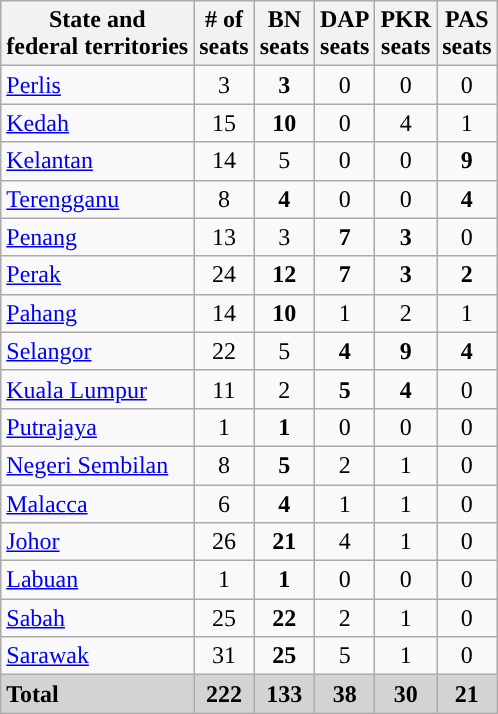<table class="wikitable sortable" style="text-align:center">
<tr>
<th>State and<br>federal territories</th>
<th># of<br>seats</th>
<th>BN<br>seats</th>
<th>DAP<br>seats</th>
<th>PKR<br>seats</th>
<th>PAS<br>seats</th>
</tr>
<tr>
<td style="text-align:left"> <a href='#'>Perlis</a></td>
<td>3</td>
<td><strong>3</strong></td>
<td>0</td>
<td>0</td>
<td>0</td>
</tr>
<tr>
<td style="text-align:left"> <a href='#'>Kedah</a></td>
<td>15</td>
<td><strong>10</strong></td>
<td>0</td>
<td>4</td>
<td>1</td>
</tr>
<tr>
<td style="text-align:left"> <a href='#'>Kelantan</a></td>
<td>14</td>
<td>5</td>
<td>0</td>
<td>0</td>
<td><strong>9</strong></td>
</tr>
<tr>
<td style="text-align:left"> <a href='#'>Terengganu</a></td>
<td>8</td>
<td><strong>4</strong></td>
<td>0</td>
<td>0</td>
<td><strong>4</strong></td>
</tr>
<tr>
<td style="text-align:left"> <a href='#'>Penang</a></td>
<td>13</td>
<td>3</td>
<td><strong>7</strong></td>
<td><strong>3</strong></td>
<td>0</td>
</tr>
<tr>
<td style="text-align:left"> <a href='#'>Perak</a></td>
<td>24</td>
<td><strong>12</strong></td>
<td><strong>7</strong></td>
<td><strong>3</strong></td>
<td><strong>2</strong></td>
</tr>
<tr>
<td style="text-align:left"> <a href='#'>Pahang</a></td>
<td>14</td>
<td><strong>10</strong></td>
<td>1</td>
<td>2</td>
<td>1</td>
</tr>
<tr>
<td style="text-align:left"> <a href='#'>Selangor</a></td>
<td>22</td>
<td>5</td>
<td><strong>4</strong></td>
<td><strong>9</strong></td>
<td><strong>4</strong></td>
</tr>
<tr>
<td style="text-align:left"> <a href='#'>Kuala Lumpur</a></td>
<td>11</td>
<td>2</td>
<td><strong>5</strong></td>
<td><strong>4</strong></td>
<td>0</td>
</tr>
<tr>
<td style="text-align:left"> <a href='#'>Putrajaya</a></td>
<td>1</td>
<td><strong>1</strong></td>
<td>0</td>
<td>0</td>
<td>0</td>
</tr>
<tr>
<td style="text-align:left"> <a href='#'>Negeri Sembilan</a></td>
<td>8</td>
<td><strong>5</strong></td>
<td>2</td>
<td>1</td>
<td>0</td>
</tr>
<tr>
<td style="text-align:left"> <a href='#'>Malacca</a></td>
<td>6</td>
<td><strong>4</strong></td>
<td>1</td>
<td>1</td>
<td>0</td>
</tr>
<tr>
<td style="text-align:left"> <a href='#'>Johor</a></td>
<td>26</td>
<td><strong>21</strong></td>
<td>4</td>
<td>1</td>
<td>0</td>
</tr>
<tr>
<td style="text-align:left"> <a href='#'>Labuan</a></td>
<td>1</td>
<td><strong>1</strong></td>
<td>0</td>
<td>0</td>
<td>0</td>
</tr>
<tr>
<td style="text-align:left"> <a href='#'>Sabah</a></td>
<td>25</td>
<td><strong>22</strong></td>
<td>2</td>
<td>1</td>
<td>0</td>
</tr>
<tr>
<td style="text-align:left"> <a href='#'>Sarawak</a></td>
<td>31</td>
<td><strong>25</strong></td>
<td>5</td>
<td>1</td>
<td>0</td>
</tr>
<tr class="sortbottom" bgcolor="lightgrey">
<td style="text-align:left"><strong>Total</strong></td>
<td><strong>222</strong></td>
<td><span><strong>133</strong></span></td>
<td><span><strong>38</strong></span></td>
<td><span><strong>30</strong></span></td>
<td><span><strong>21</strong></span></td>
</tr>
</table>
